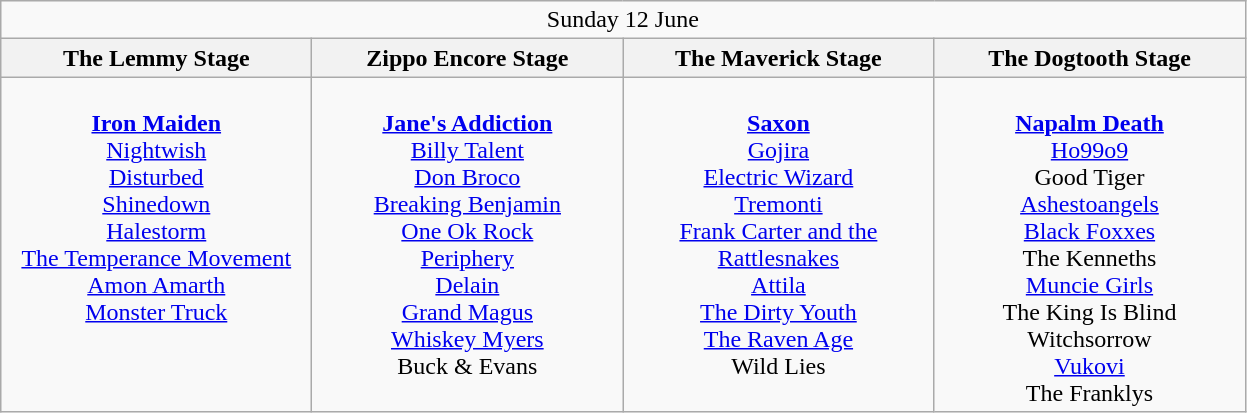<table class="wikitable">
<tr>
<td colspan="4" style="text-align:center;">Sunday 12 June</td>
</tr>
<tr>
<th>The Lemmy Stage</th>
<th>Zippo Encore Stage</th>
<th>The Maverick Stage</th>
<th>The Dogtooth Stage</th>
</tr>
<tr>
<td style="text-align:center; vertical-align:top; width:200px;"><br><strong><a href='#'>Iron Maiden</a></strong><br>
<a href='#'>Nightwish</a><br>
<a href='#'>Disturbed</a><br>
<a href='#'>Shinedown</a><br>
<a href='#'>Halestorm</a><br>
<a href='#'>The Temperance Movement</a><br>
<a href='#'>Amon Amarth</a><br>
<a href='#'>Monster Truck</a><br></td>
<td style="text-align:center; vertical-align:top; width:200px;"><br><strong><a href='#'>Jane's Addiction</a></strong><br>
<a href='#'>Billy Talent</a><br>
<a href='#'>Don Broco</a><br>
<a href='#'>Breaking Benjamin</a><br>
<a href='#'>One Ok Rock</a><br>
<a href='#'>Periphery</a><br>
<a href='#'>Delain</a><br>
<a href='#'>Grand Magus</a><br>
<a href='#'>Whiskey Myers</a><br>
Buck & Evans<br></td>
<td style="text-align:center; vertical-align:top; width:200px;"><br><strong><a href='#'>Saxon</a></strong><br>
<a href='#'>Gojira</a><br>
<a href='#'>Electric Wizard</a><br>
<a href='#'>Tremonti</a><br>
<a href='#'>Frank Carter and the Rattlesnakes</a><br>
<a href='#'>Attila</a><br>
<a href='#'>The Dirty Youth</a><br>
<a href='#'>The Raven Age</a><br>
Wild Lies<br></td>
<td style="text-align:center; vertical-align:top; width:200px;"><br><strong><a href='#'>Napalm Death</a></strong><br>
<a href='#'>Ho99o9</a><br>
Good Tiger<br>
<a href='#'>Ashestoangels</a><br>
<a href='#'>Black Foxxes</a><br>
The Kenneths<br>
<a href='#'>Muncie Girls</a><br>
The King Is Blind <br>
Witchsorrow<br>
<a href='#'>Vukovi</a><br>
The Franklys<br></td>
</tr>
</table>
